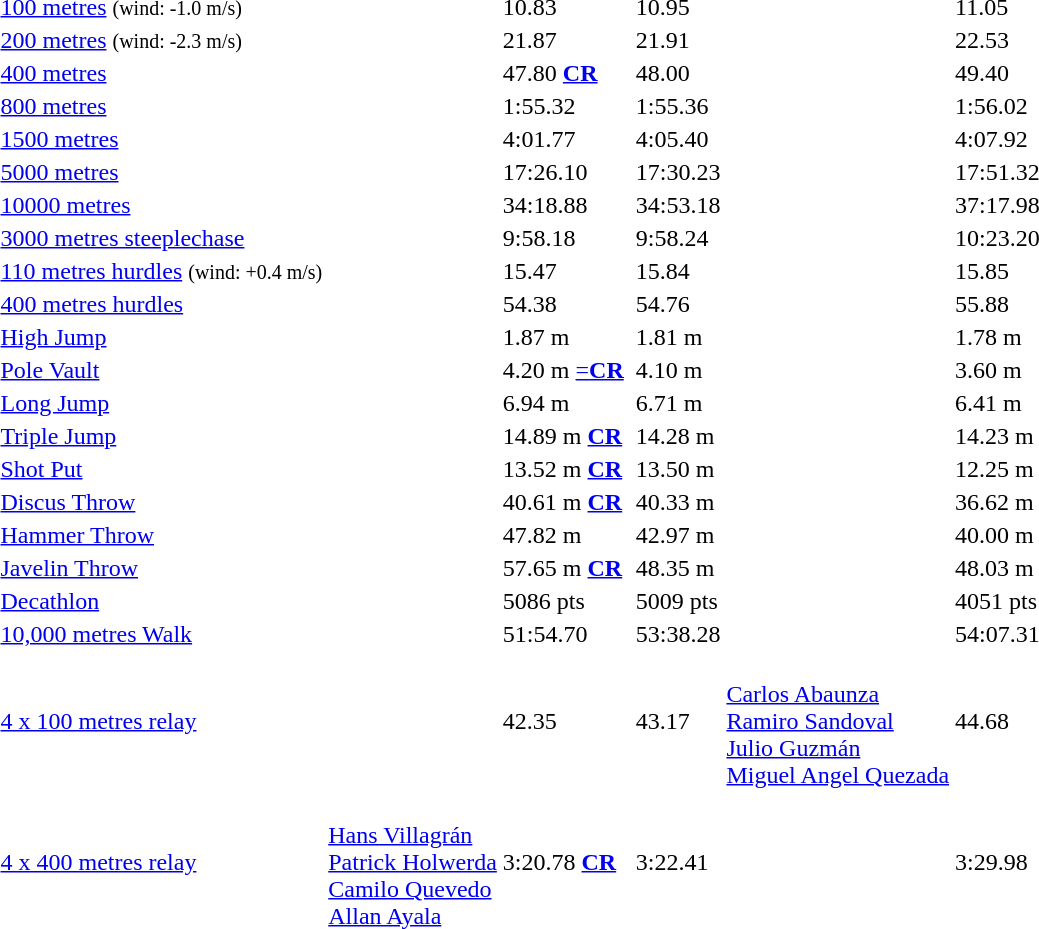<table>
<tr>
<td><a href='#'>100 metres</a> <small>(wind: -1.0 m/s)</small></td>
<td></td>
<td>10.83</td>
<td></td>
<td>10.95</td>
<td></td>
<td>11.05</td>
</tr>
<tr>
<td><a href='#'>200 metres</a> <small>(wind: -2.3 m/s)</small></td>
<td></td>
<td>21.87</td>
<td></td>
<td>21.91</td>
<td></td>
<td>22.53</td>
</tr>
<tr>
<td><a href='#'>400 metres</a></td>
<td></td>
<td>47.80 <strong><a href='#'>CR</a></strong></td>
<td></td>
<td>48.00</td>
<td></td>
<td>49.40</td>
</tr>
<tr>
<td><a href='#'>800 metres</a></td>
<td></td>
<td>1:55.32</td>
<td></td>
<td>1:55.36</td>
<td></td>
<td>1:56.02</td>
</tr>
<tr>
<td><a href='#'>1500 metres</a></td>
<td></td>
<td>4:01.77</td>
<td></td>
<td>4:05.40</td>
<td></td>
<td>4:07.92</td>
</tr>
<tr>
<td><a href='#'>5000 metres</a></td>
<td></td>
<td>17:26.10</td>
<td></td>
<td>17:30.23</td>
<td></td>
<td>17:51.32</td>
</tr>
<tr>
<td><a href='#'>10000 metres</a></td>
<td></td>
<td>34:18.88</td>
<td></td>
<td>34:53.18</td>
<td></td>
<td>37:17.98</td>
</tr>
<tr>
<td><a href='#'>3000 metres steeplechase</a></td>
<td></td>
<td>9:58.18</td>
<td></td>
<td>9:58.24</td>
<td></td>
<td>10:23.20</td>
</tr>
<tr>
<td><a href='#'>110 metres hurdles</a> <small>(wind: +0.4 m/s)</small></td>
<td></td>
<td>15.47</td>
<td></td>
<td>15.84</td>
<td></td>
<td>15.85</td>
</tr>
<tr>
<td><a href='#'>400 metres hurdles</a></td>
<td></td>
<td>54.38</td>
<td></td>
<td>54.76</td>
<td></td>
<td>55.88</td>
</tr>
<tr>
<td><a href='#'>High Jump</a></td>
<td></td>
<td>1.87 m</td>
<td></td>
<td>1.81 m</td>
<td></td>
<td>1.78 m</td>
</tr>
<tr>
<td><a href='#'>Pole Vault</a></td>
<td></td>
<td>4.20 m <a href='#'>=<strong>CR</strong></a></td>
<td></td>
<td>4.10 m</td>
<td></td>
<td>3.60 m</td>
</tr>
<tr>
<td><a href='#'>Long Jump</a></td>
<td></td>
<td>6.94 m</td>
<td></td>
<td>6.71 m</td>
<td></td>
<td>6.41 m</td>
</tr>
<tr>
<td><a href='#'>Triple Jump</a></td>
<td></td>
<td>14.89 m <strong><a href='#'>CR</a></strong></td>
<td></td>
<td>14.28 m</td>
<td></td>
<td>14.23 m</td>
</tr>
<tr>
<td><a href='#'>Shot Put</a></td>
<td></td>
<td>13.52 m <strong><a href='#'>CR</a></strong></td>
<td></td>
<td>13.50 m</td>
<td></td>
<td>12.25 m</td>
</tr>
<tr>
<td><a href='#'>Discus Throw</a></td>
<td></td>
<td>40.61 m <strong><a href='#'>CR</a></strong></td>
<td></td>
<td>40.33 m</td>
<td></td>
<td>36.62 m</td>
</tr>
<tr>
<td><a href='#'>Hammer Throw</a></td>
<td></td>
<td>47.82 m</td>
<td></td>
<td>42.97 m</td>
<td></td>
<td>40.00 m</td>
</tr>
<tr>
<td><a href='#'>Javelin Throw</a></td>
<td></td>
<td>57.65 m <strong><a href='#'>CR</a></strong></td>
<td></td>
<td>48.35 m</td>
<td></td>
<td>48.03 m</td>
</tr>
<tr>
<td><a href='#'>Decathlon</a></td>
<td></td>
<td>5086 pts</td>
<td></td>
<td>5009 pts</td>
<td></td>
<td>4051 pts</td>
</tr>
<tr>
<td><a href='#'>10,000 metres Walk</a></td>
<td></td>
<td>51:54.70</td>
<td></td>
<td>53:38.28</td>
<td></td>
<td>54:07.31</td>
</tr>
<tr>
<td><a href='#'>4 x 100 metres relay</a></td>
<td valign=top></td>
<td>42.35</td>
<td valign=top></td>
<td>43.17</td>
<td> <br> <a href='#'>Carlos Abaunza</a> <br> <a href='#'>Ramiro Sandoval</a> <br> <a href='#'>Julio Guzmán</a> <br> <a href='#'>Miguel Angel Quezada</a></td>
<td>44.68</td>
</tr>
<tr>
<td><a href='#'>4 x 400 metres relay</a></td>
<td> <br> <a href='#'>Hans Villagrán</a> <br> <a href='#'>Patrick Holwerda</a> <br> <a href='#'>Camilo Quevedo</a> <br> <a href='#'>Allan Ayala</a></td>
<td>3:20.78 <strong><a href='#'>CR</a></strong></td>
<td valign=top></td>
<td>3:22.41</td>
<td valign=top></td>
<td>3:29.98</td>
</tr>
</table>
